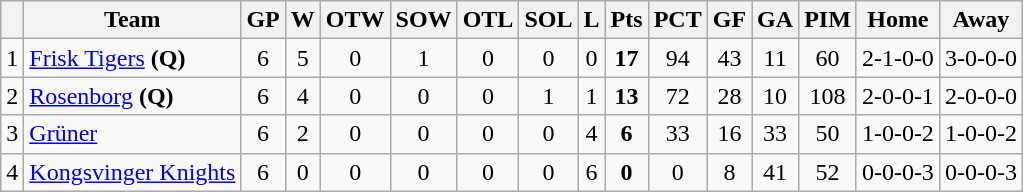<table class="wikitable sortable" style="text-align:center">
<tr>
<th></th>
<th class="unsortable">Team</th>
<th class="unsortable">GP</th>
<th>W</th>
<th>OTW</th>
<th>SOW</th>
<th>OTL</th>
<th>SOL</th>
<th>L</th>
<th>Pts</th>
<th>PCT</th>
<th>GF</th>
<th>GA</th>
<th>PIM</th>
<th>Home</th>
<th>Away</th>
</tr>
<tr>
<td>1</td>
<td align=left><a href='#'>Frisk Tigers</a> <strong>(Q)</strong></td>
<td>6</td>
<td>5</td>
<td>0</td>
<td>1</td>
<td>0</td>
<td>0</td>
<td>0</td>
<td><strong>17</strong></td>
<td>94</td>
<td>43</td>
<td>11</td>
<td>60</td>
<td>2-1-0-0</td>
<td>3-0-0-0</td>
</tr>
<tr>
<td>2</td>
<td align=left><a href='#'>Rosenborg</a> <strong>(Q)</strong></td>
<td>6</td>
<td>4</td>
<td>0</td>
<td>0</td>
<td>0</td>
<td>1</td>
<td>1</td>
<td><strong>13</strong></td>
<td>72</td>
<td>28</td>
<td>10</td>
<td>108</td>
<td>2-0-0-1</td>
<td>2-0-0-0</td>
</tr>
<tr>
<td>3</td>
<td align=left><a href='#'>Grüner</a></td>
<td>6</td>
<td>2</td>
<td>0</td>
<td>0</td>
<td>0</td>
<td>0</td>
<td>4</td>
<td><strong>6</strong></td>
<td>33</td>
<td>16</td>
<td>33</td>
<td>50</td>
<td>1-0-0-2</td>
<td>1-0-0-2</td>
</tr>
<tr>
<td>4</td>
<td align=left><a href='#'>Kongsvinger Knights</a></td>
<td>6</td>
<td>0</td>
<td>0</td>
<td>0</td>
<td>0</td>
<td>0</td>
<td>6</td>
<td><strong>0</strong></td>
<td>0</td>
<td>8</td>
<td>41</td>
<td>52</td>
<td>0-0-0-3</td>
<td>0-0-0-3</td>
</tr>
</table>
